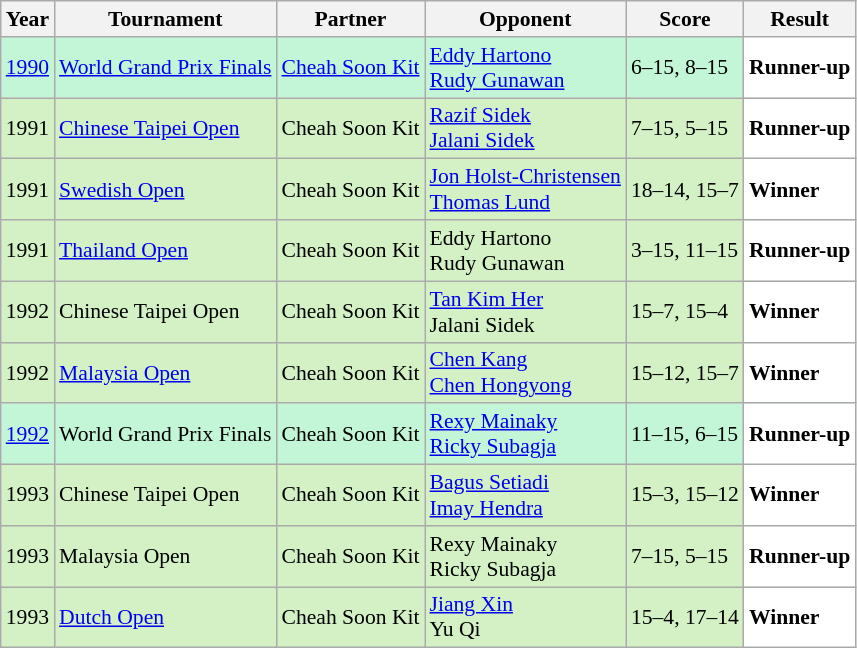<table class="sortable wikitable" style="font-size: 90%;">
<tr>
<th>Year</th>
<th>Tournament</th>
<th>Partner</th>
<th>Opponent</th>
<th>Score</th>
<th>Result</th>
</tr>
<tr style="background:#C3F6D7">
<td align="center"><a href='#'>1990</a></td>
<td align="left"><a href='#'>World Grand Prix Finals</a></td>
<td align="left"> <a href='#'>Cheah Soon Kit</a></td>
<td align="left"> <a href='#'>Eddy Hartono</a> <br>  <a href='#'>Rudy Gunawan</a></td>
<td align="left">6–15, 8–15</td>
<td style="text-align:left; background:white"> <strong>Runner-up</strong></td>
</tr>
<tr style="background:#D4F1C5">
<td align="center">1991</td>
<td align="left"><a href='#'>Chinese Taipei Open</a></td>
<td align="left"> Cheah Soon Kit</td>
<td align="left"> <a href='#'>Razif Sidek</a> <br>  <a href='#'>Jalani Sidek</a></td>
<td align="left">7–15, 5–15</td>
<td style="text-align:left; background:white"> <strong>Runner-up</strong></td>
</tr>
<tr style="background:#D4F1C5">
<td align="center">1991</td>
<td align="left"><a href='#'>Swedish Open</a></td>
<td align="left"> Cheah Soon Kit</td>
<td align="left"> <a href='#'>Jon Holst-Christensen</a> <br>  <a href='#'>Thomas Lund</a></td>
<td align="left">18–14, 15–7</td>
<td style="text-align:left; background:white"> <strong>Winner</strong></td>
</tr>
<tr style="background:#D4F1C5">
<td align="center">1991</td>
<td align="left"><a href='#'>Thailand Open</a></td>
<td align="left"> Cheah Soon Kit</td>
<td align="left"> Eddy Hartono <br>  Rudy Gunawan</td>
<td align="left">3–15, 11–15</td>
<td style="text-align:left; background:white"> <strong>Runner-up</strong></td>
</tr>
<tr style="background:#D4F1C5">
<td align="center">1992</td>
<td align="left">Chinese Taipei Open</td>
<td align="left"> Cheah Soon Kit</td>
<td align="left"> <a href='#'>Tan Kim Her</a> <br>  Jalani Sidek</td>
<td align="left">15–7, 15–4</td>
<td style="text-align:left; background:white"> <strong>Winner</strong></td>
</tr>
<tr style="background:#D4F1C5">
<td align="center">1992</td>
<td align="left"><a href='#'>Malaysia Open</a></td>
<td align="left"> Cheah Soon Kit</td>
<td align="left"> <a href='#'>Chen Kang</a> <br>  <a href='#'>Chen Hongyong</a></td>
<td align="left">15–12, 15–7</td>
<td style="text-align:left; background:white"> <strong>Winner</strong></td>
</tr>
<tr style="background:#C3F6D7">
<td align="center"><a href='#'>1992</a></td>
<td align="left">World Grand Prix Finals</td>
<td align="left"> Cheah Soon Kit</td>
<td align="left"> <a href='#'>Rexy Mainaky</a> <br> <a href='#'>Ricky Subagja</a></td>
<td align="left">11–15, 6–15</td>
<td style="text-align:left; background:white"> <strong>Runner-up</strong></td>
</tr>
<tr style="background:#D4F1C5">
<td align="center">1993</td>
<td align="left">Chinese Taipei Open</td>
<td align="left"> Cheah Soon Kit</td>
<td align="left"> <a href='#'>Bagus Setiadi</a> <br>  <a href='#'>Imay Hendra</a></td>
<td align="left">15–3, 15–12</td>
<td style="text-align:left; background:white"> <strong>Winner</strong></td>
</tr>
<tr style="background:#D4F1C5">
<td align="center">1993</td>
<td align="left">Malaysia Open</td>
<td align="left"> Cheah Soon Kit</td>
<td align="left"> Rexy Mainaky <br>  Ricky Subagja</td>
<td align="left">7–15, 5–15</td>
<td style="text-align:left; background:white"> <strong>Runner-up</strong></td>
</tr>
<tr style="background:#D4F1C5">
<td align="center">1993</td>
<td align="left"><a href='#'>Dutch Open</a></td>
<td align="left"> Cheah Soon Kit</td>
<td align="left"> <a href='#'>Jiang Xin</a> <br>  Yu Qi</td>
<td align="left">15–4, 17–14</td>
<td style="text-align:left; background:white"> <strong>Winner</strong></td>
</tr>
</table>
